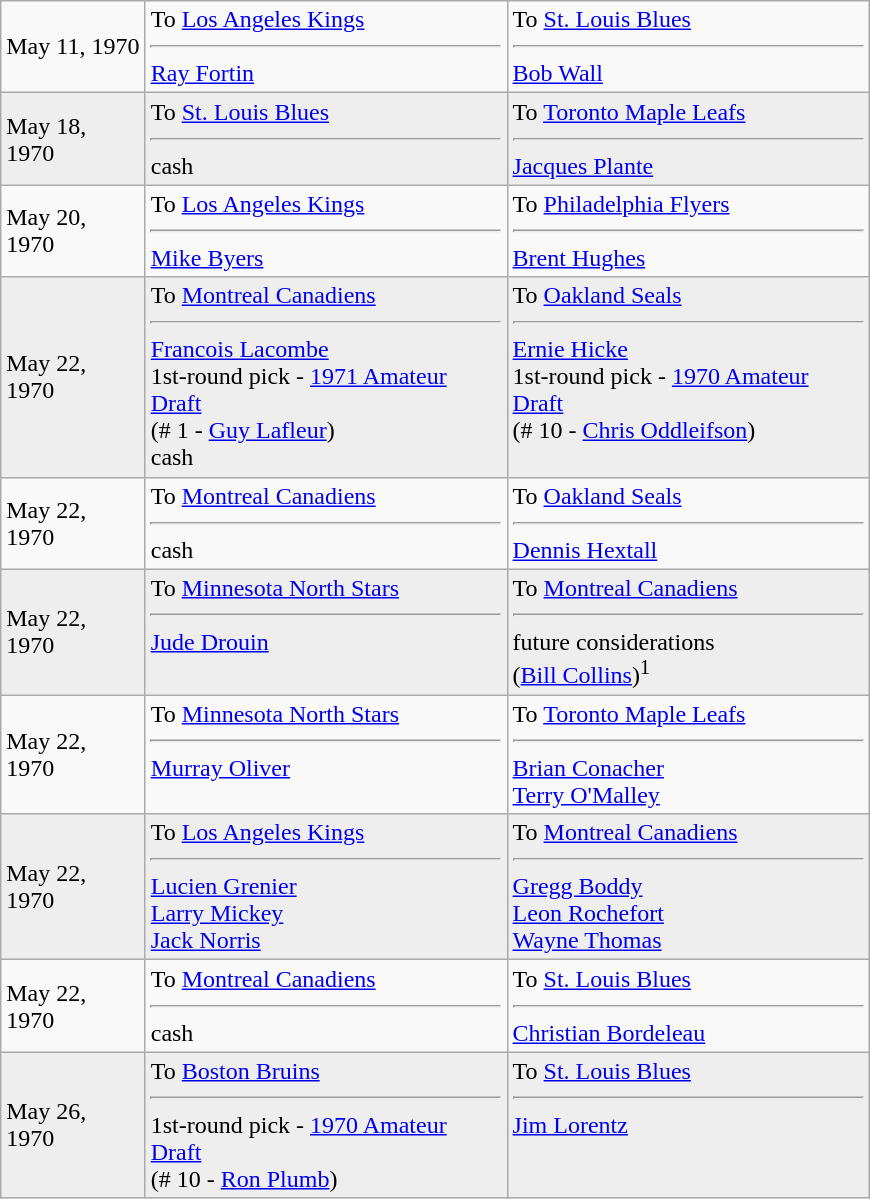<table class="wikitable" style="border:1px solid #999; width:580px;">
<tr>
<td>May 11, 1970</td>
<td valign="top">To <a href='#'>Los Angeles Kings</a><hr><a href='#'>Ray Fortin</a></td>
<td valign="top">To <a href='#'>St. Louis Blues</a><hr><a href='#'>Bob Wall</a></td>
</tr>
<tr bgcolor="eeeeee">
<td>May 18, 1970</td>
<td valign="top">To <a href='#'>St. Louis Blues</a><hr>cash</td>
<td valign="top">To <a href='#'>Toronto Maple Leafs</a><hr><a href='#'>Jacques Plante</a></td>
</tr>
<tr>
<td>May 20, 1970</td>
<td valign="top">To <a href='#'>Los Angeles Kings</a><hr><a href='#'>Mike Byers</a></td>
<td valign="top">To <a href='#'>Philadelphia Flyers</a><hr><a href='#'>Brent Hughes</a></td>
</tr>
<tr bgcolor="eeeeee">
<td>May 22, 1970</td>
<td valign="top">To <a href='#'>Montreal Canadiens</a><hr><a href='#'>Francois Lacombe</a><br>1st-round pick - <a href='#'>1971 Amateur Draft</a><br>(# 1 - <a href='#'>Guy Lafleur</a>)<br>cash</td>
<td valign="top">To <a href='#'>Oakland Seals</a><hr><a href='#'>Ernie Hicke</a><br>1st-round pick - <a href='#'>1970 Amateur Draft</a><br>(# 10 - <a href='#'>Chris Oddleifson</a>)</td>
</tr>
<tr>
<td>May 22, 1970</td>
<td valign="top">To <a href='#'>Montreal Canadiens</a><hr>cash</td>
<td valign="top">To <a href='#'>Oakland Seals</a><hr><a href='#'>Dennis Hextall</a></td>
</tr>
<tr bgcolor="eeeeee">
<td>May 22, 1970</td>
<td valign="top">To <a href='#'>Minnesota North Stars</a><hr><a href='#'>Jude Drouin</a></td>
<td valign="top">To <a href='#'>Montreal Canadiens</a><hr>future considerations<br>(<a href='#'>Bill Collins</a>)<sup>1</sup></td>
</tr>
<tr>
<td>May 22, 1970</td>
<td valign="top">To <a href='#'>Minnesota North Stars</a><hr><a href='#'>Murray Oliver</a></td>
<td valign="top">To <a href='#'>Toronto Maple Leafs</a><hr><a href='#'>Brian Conacher</a><br><a href='#'>Terry O'Malley</a></td>
</tr>
<tr bgcolor="eeeeee">
<td>May 22, 1970</td>
<td valign="top">To <a href='#'>Los Angeles Kings</a><hr><a href='#'>Lucien Grenier</a><br><a href='#'>Larry Mickey</a><br><a href='#'>Jack Norris</a></td>
<td valign="top">To <a href='#'>Montreal Canadiens</a><hr><a href='#'>Gregg Boddy</a><br><a href='#'>Leon Rochefort</a><br><a href='#'>Wayne Thomas</a></td>
</tr>
<tr>
<td>May 22, 1970</td>
<td valign="top">To <a href='#'>Montreal Canadiens</a><hr>cash</td>
<td valign="top">To <a href='#'>St. Louis Blues</a><hr><a href='#'>Christian Bordeleau</a></td>
</tr>
<tr bgcolor="eeeeee">
<td>May 26, 1970</td>
<td valign="top">To <a href='#'>Boston Bruins</a><hr>1st-round pick - <a href='#'>1970 Amateur Draft</a><br>(# 10 - <a href='#'>Ron Plumb</a>)</td>
<td valign="top">To <a href='#'>St. Louis Blues</a><hr><a href='#'>Jim Lorentz</a></td>
</tr>
</table>
